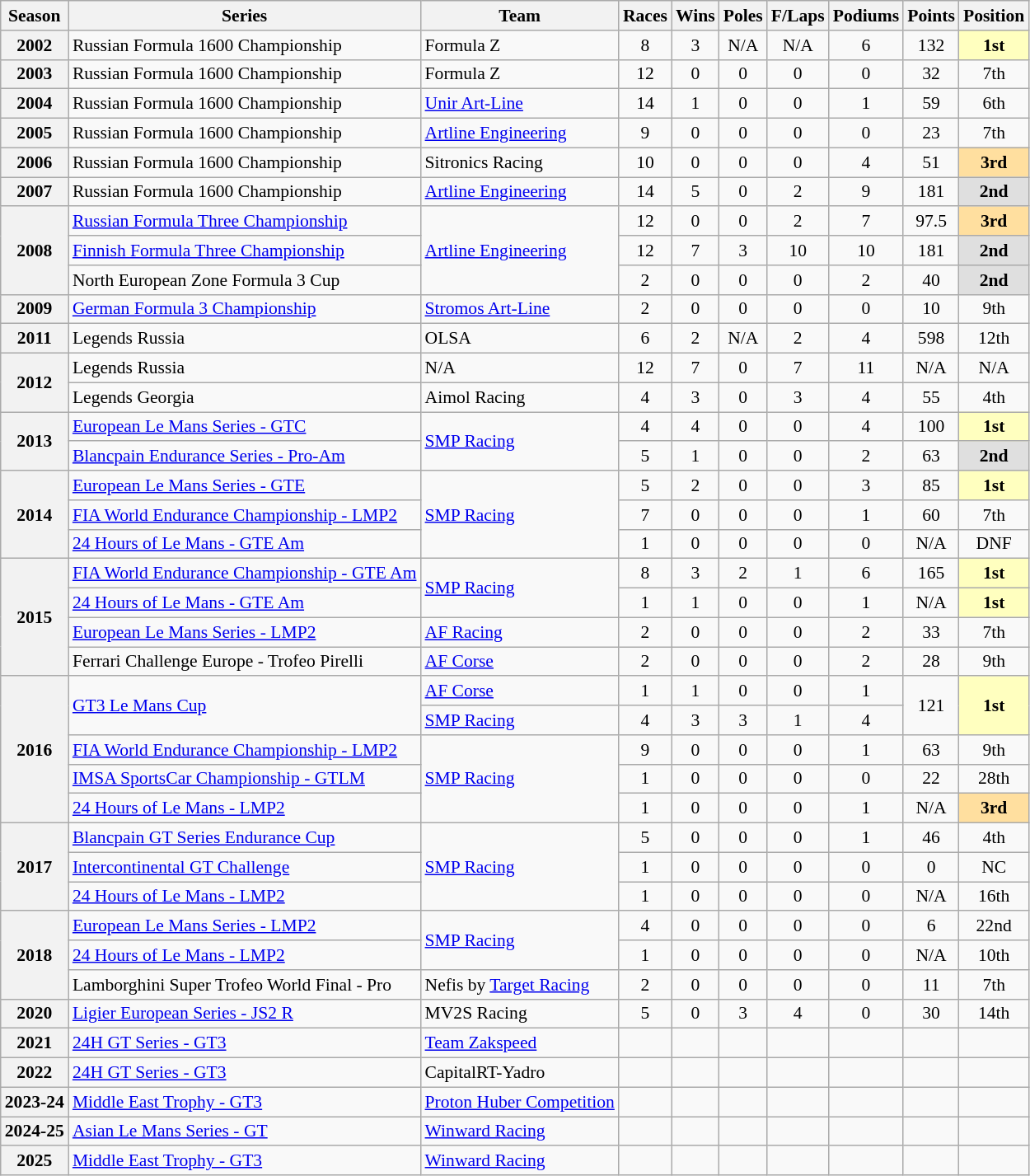<table class="wikitable" style="font-size: 90%; text-align:center">
<tr>
<th>Season</th>
<th>Series</th>
<th>Team</th>
<th>Races</th>
<th>Wins</th>
<th>Poles</th>
<th>F/Laps</th>
<th>Podiums</th>
<th>Points</th>
<th>Position</th>
</tr>
<tr>
<th>2002</th>
<td align=left>Russian Formula 1600 Championship</td>
<td align=left>Formula Z</td>
<td>8</td>
<td>3</td>
<td>N/A</td>
<td>N/A</td>
<td>6</td>
<td>132</td>
<td style="background:#ffffbf;"><strong>1st</strong></td>
</tr>
<tr>
<th>2003</th>
<td align=left>Russian Formula 1600 Championship</td>
<td align=left>Formula Z</td>
<td>12</td>
<td>0</td>
<td>0</td>
<td>0</td>
<td>0</td>
<td>32</td>
<td>7th</td>
</tr>
<tr>
<th>2004</th>
<td align=left>Russian Formula 1600 Championship</td>
<td align=left><a href='#'>Unir Art-Line</a></td>
<td>14</td>
<td>1</td>
<td>0</td>
<td>0</td>
<td>1</td>
<td>59</td>
<td>6th</td>
</tr>
<tr>
<th>2005</th>
<td align=left>Russian Formula 1600 Championship</td>
<td align=left><a href='#'>Artline Engineering</a></td>
<td>9</td>
<td>0</td>
<td>0</td>
<td>0</td>
<td>0</td>
<td>23</td>
<td>7th</td>
</tr>
<tr>
<th>2006</th>
<td align=left>Russian Formula 1600 Championship</td>
<td align=left>Sitronics Racing</td>
<td>10</td>
<td>0</td>
<td>0</td>
<td>0</td>
<td>4</td>
<td>51</td>
<td style="background:#ffdf9f;"><strong>3rd</strong></td>
</tr>
<tr>
<th>2007</th>
<td align=left>Russian Formula 1600 Championship</td>
<td align=left><a href='#'>Artline Engineering</a></td>
<td>14</td>
<td>5</td>
<td>0</td>
<td>2</td>
<td>9</td>
<td>181</td>
<td style="background:#dfdfdf;"><strong>2nd</strong></td>
</tr>
<tr>
<th rowspan=3>2008</th>
<td align=left><a href='#'>Russian Formula Three Championship</a></td>
<td align=left rowspan=3><a href='#'>Artline Engineering</a></td>
<td>12</td>
<td>0</td>
<td>0</td>
<td>2</td>
<td>7</td>
<td>97.5</td>
<td style="background:#ffdf9f;"><strong>3rd</strong></td>
</tr>
<tr>
<td align=left><a href='#'>Finnish Formula Three Championship</a></td>
<td>12</td>
<td>7</td>
<td>3</td>
<td>10</td>
<td>10</td>
<td>181</td>
<td style="background:#dfdfdf;"><strong>2nd</strong></td>
</tr>
<tr>
<td align=left>North European Zone Formula 3 Cup</td>
<td>2</td>
<td>0</td>
<td>0</td>
<td>0</td>
<td>2</td>
<td>40</td>
<td style="background:#dfdfdf;"><strong>2nd</strong></td>
</tr>
<tr>
<th>2009</th>
<td align=left><a href='#'>German Formula 3 Championship</a></td>
<td align=left><a href='#'>Stromos Art-Line</a></td>
<td>2</td>
<td>0</td>
<td>0</td>
<td>0</td>
<td>0</td>
<td>10</td>
<td>9th</td>
</tr>
<tr>
<th>2011</th>
<td align=left>Legends Russia</td>
<td align=left>OLSA</td>
<td>6</td>
<td>2</td>
<td>N/A</td>
<td>2</td>
<td>4</td>
<td>598</td>
<td>12th</td>
</tr>
<tr>
<th rowspan=2>2012</th>
<td align=left>Legends Russia</td>
<td align=left>N/A</td>
<td>12</td>
<td>7</td>
<td>0</td>
<td>7</td>
<td>11</td>
<td>N/A</td>
<td>N/A</td>
</tr>
<tr>
<td align=left>Legends Georgia</td>
<td align=left>Aimol Racing</td>
<td>4</td>
<td>3</td>
<td>0</td>
<td>3</td>
<td>4</td>
<td>55</td>
<td>4th</td>
</tr>
<tr>
<th rowspan=2>2013</th>
<td align=left><a href='#'>European Le Mans Series - GTC</a></td>
<td align=left rowspan=2><a href='#'>SMP Racing</a></td>
<td>4</td>
<td>4</td>
<td>0</td>
<td>0</td>
<td>4</td>
<td>100</td>
<td style="background:#ffffbf;"><strong>1st</strong></td>
</tr>
<tr>
<td align=left><a href='#'>Blancpain Endurance Series - Pro-Am</a></td>
<td>5</td>
<td>1</td>
<td>0</td>
<td>0</td>
<td>2</td>
<td>63</td>
<td style="background:#dfdfdf;"><strong>2nd</strong></td>
</tr>
<tr>
<th rowspan="3">2014</th>
<td align=left><a href='#'>European Le Mans Series - GTE</a></td>
<td rowspan="3" align="left"><a href='#'>SMP Racing</a></td>
<td>5</td>
<td>2</td>
<td>0</td>
<td>0</td>
<td>3</td>
<td>85</td>
<td style="background:#ffffbf;"><strong>1st</strong></td>
</tr>
<tr>
<td align=left><a href='#'>FIA World Endurance Championship - LMP2</a></td>
<td>7</td>
<td>0</td>
<td>0</td>
<td>0</td>
<td>1</td>
<td>60</td>
<td>7th</td>
</tr>
<tr>
<td align=left><a href='#'>24 Hours of Le Mans - GTE Am</a></td>
<td>1</td>
<td>0</td>
<td>0</td>
<td>0</td>
<td>0</td>
<td>N/A</td>
<td>DNF</td>
</tr>
<tr>
<th rowspan="4">2015</th>
<td align="left"><a href='#'>FIA World Endurance Championship - GTE Am</a></td>
<td rowspan="2" align="left"><a href='#'>SMP Racing</a></td>
<td>8</td>
<td>3</td>
<td>2</td>
<td>1</td>
<td>6</td>
<td>165</td>
<td style="background:#ffffbf;"><strong>1st</strong></td>
</tr>
<tr>
<td align=left><a href='#'>24 Hours of Le Mans - GTE Am</a></td>
<td>1</td>
<td>1</td>
<td>0</td>
<td>0</td>
<td>1</td>
<td>N/A</td>
<td style="background:#ffffbf;"><strong>1st</strong></td>
</tr>
<tr>
<td align="left"><a href='#'>European Le Mans Series - LMP2</a></td>
<td align="left"><a href='#'>AF Racing</a></td>
<td>2</td>
<td>0</td>
<td>0</td>
<td>0</td>
<td>2</td>
<td>33</td>
<td>7th</td>
</tr>
<tr>
<td align=left>Ferrari Challenge Europe - Trofeo Pirelli</td>
<td align=left><a href='#'>AF Corse</a></td>
<td>2</td>
<td>0</td>
<td>0</td>
<td>0</td>
<td>2</td>
<td>28</td>
<td>9th</td>
</tr>
<tr>
<th rowspan="5">2016</th>
<td rowspan="2" align="left"><a href='#'>GT3 Le Mans Cup</a></td>
<td align="left"><a href='#'>AF Corse</a></td>
<td>1</td>
<td>1</td>
<td>0</td>
<td>0</td>
<td>1</td>
<td rowspan="2">121</td>
<td rowspan="2" style="background:#ffffbf;"><strong>1st</strong></td>
</tr>
<tr>
<td align=left><a href='#'>SMP Racing</a></td>
<td>4</td>
<td>3</td>
<td>3</td>
<td>1</td>
<td>4</td>
</tr>
<tr>
<td align="left"><a href='#'>FIA World Endurance Championship - LMP2</a></td>
<td rowspan="3" align="left"><a href='#'>SMP Racing</a></td>
<td>9</td>
<td>0</td>
<td>0</td>
<td>0</td>
<td>1</td>
<td>63</td>
<td>9th</td>
</tr>
<tr>
<td align=left><a href='#'>IMSA SportsCar Championship - GTLM</a></td>
<td>1</td>
<td>0</td>
<td>0</td>
<td>0</td>
<td>0</td>
<td>22</td>
<td>28th</td>
</tr>
<tr>
<td align=left><a href='#'>24 Hours of Le Mans - LMP2</a></td>
<td>1</td>
<td>0</td>
<td>0</td>
<td>0</td>
<td>1</td>
<td>N/A</td>
<td style="background:#ffdf9f;"><strong>3rd</strong></td>
</tr>
<tr>
<th rowspan="3">2017</th>
<td align="left"><a href='#'>Blancpain GT Series Endurance Cup</a></td>
<td rowspan="3" align="left"><a href='#'>SMP Racing</a></td>
<td>5</td>
<td>0</td>
<td>0</td>
<td>0</td>
<td>1</td>
<td>46</td>
<td>4th</td>
</tr>
<tr>
<td align=left><a href='#'>Intercontinental GT Challenge</a></td>
<td>1</td>
<td>0</td>
<td>0</td>
<td>0</td>
<td>0</td>
<td>0</td>
<td>NC</td>
</tr>
<tr>
<td align=left><a href='#'>24 Hours of Le Mans - LMP2</a></td>
<td>1</td>
<td>0</td>
<td>0</td>
<td>0</td>
<td>0</td>
<td>N/A</td>
<td>16th</td>
</tr>
<tr>
<th rowspan="3">2018</th>
<td align=left><a href='#'>European Le Mans Series - LMP2</a></td>
<td rowspan="2" align=left><a href='#'>SMP Racing</a></td>
<td>4</td>
<td>0</td>
<td>0</td>
<td>0</td>
<td>0</td>
<td>6</td>
<td>22nd</td>
</tr>
<tr>
<td align=left><a href='#'>24 Hours of Le Mans - LMP2</a></td>
<td>1</td>
<td>0</td>
<td>0</td>
<td>0</td>
<td>0</td>
<td>N/A</td>
<td>10th</td>
</tr>
<tr>
<td align=left>Lamborghini Super Trofeo World Final - Pro</td>
<td align=left>Nefis by <a href='#'>Target Racing</a></td>
<td>2</td>
<td>0</td>
<td>0</td>
<td>0</td>
<td>0</td>
<td>11</td>
<td>7th</td>
</tr>
<tr>
<th>2020</th>
<td align=left><a href='#'>Ligier European Series - JS2 R</a></td>
<td align=left>MV2S Racing</td>
<td>5</td>
<td>0</td>
<td>3</td>
<td>4</td>
<td>0</td>
<td>30</td>
<td>14th</td>
</tr>
<tr>
<th>2021</th>
<td align=left><a href='#'>24H GT Series - GT3</a></td>
<td align=left><a href='#'>Team Zakspeed</a></td>
<td></td>
<td></td>
<td></td>
<td></td>
<td></td>
<td></td>
<td></td>
</tr>
<tr>
<th>2022</th>
<td align=left><a href='#'>24H GT Series - GT3</a></td>
<td align=left>CapitalRT-Yadro</td>
<td></td>
<td></td>
<td></td>
<td></td>
<td></td>
<td></td>
<td></td>
</tr>
<tr>
<th>2023-24</th>
<td align=left><a href='#'>Middle East Trophy - GT3</a></td>
<td align=left><a href='#'>Proton Huber Competition</a></td>
<td></td>
<td></td>
<td></td>
<td></td>
<td></td>
<td></td>
<td></td>
</tr>
<tr>
<th>2024-25</th>
<td align=left><a href='#'>Asian Le Mans Series - GT</a></td>
<td align=left><a href='#'>Winward Racing</a></td>
<td></td>
<td></td>
<td></td>
<td></td>
<td></td>
<td></td>
<td></td>
</tr>
<tr>
<th>2025</th>
<td align=left><a href='#'>Middle East Trophy - GT3</a></td>
<td align=left><a href='#'>Winward Racing</a></td>
<td></td>
<td></td>
<td></td>
<td></td>
<td></td>
<td></td>
<td></td>
</tr>
</table>
